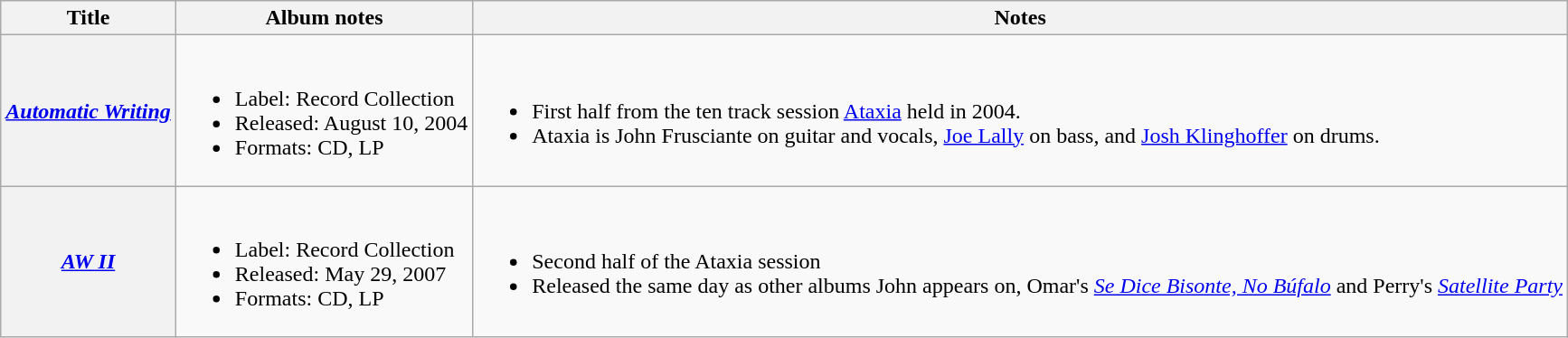<table class="wikitable plainrowheaders">
<tr>
<th scope="col">Title</th>
<th scope="col">Album notes</th>
<th scope="col">Notes</th>
</tr>
<tr>
<th scope="row"><em><a href='#'>Automatic Writing</a></em></th>
<td><br><ul><li>Label: Record Collection</li><li>Released: August 10, 2004</li><li>Formats: CD, LP</li></ul></td>
<td><br><ul><li>First half from the ten track session <a href='#'>Ataxia</a> held in 2004.</li><li>Ataxia is John Frusciante on guitar and vocals, <a href='#'>Joe Lally</a> on bass, and <a href='#'>Josh Klinghoffer</a> on drums.</li></ul></td>
</tr>
<tr>
<th scope="row"><em><a href='#'>AW II</a></em></th>
<td><br><ul><li>Label: Record Collection</li><li>Released: May 29, 2007</li><li>Formats: CD, LP</li></ul></td>
<td><br><ul><li>Second half of the Ataxia session</li><li>Released the same day as other albums John appears on, Omar's <em><a href='#'>Se Dice Bisonte, No Búfalo</a></em> and Perry's <em><a href='#'>Satellite Party</a></em></li></ul></td>
</tr>
</table>
